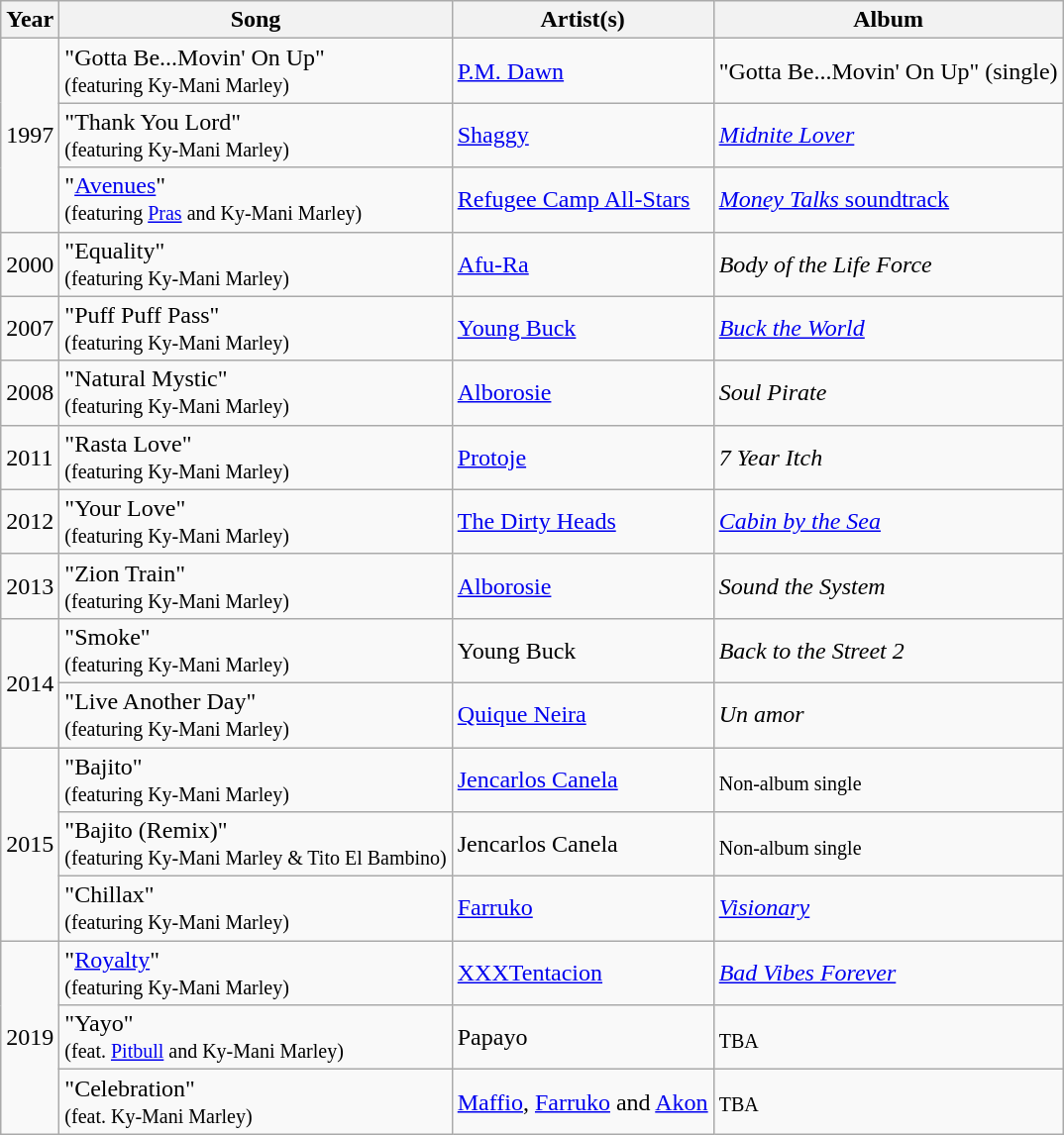<table class="wikitable">
<tr>
<th>Year</th>
<th>Song</th>
<th>Artist(s)</th>
<th>Album</th>
</tr>
<tr>
<td rowspan="3">1997</td>
<td>"Gotta Be...Movin' On Up"<br><small>(featuring Ky-Mani Marley)</small></td>
<td><a href='#'>P.M. Dawn</a></td>
<td>"Gotta Be...Movin' On Up" (single)</td>
</tr>
<tr>
<td>"Thank You Lord"<br><small>(featuring Ky-Mani Marley)</small></td>
<td><a href='#'>Shaggy</a></td>
<td><em><a href='#'>Midnite Lover</a></em></td>
</tr>
<tr>
<td>"<a href='#'>Avenues</a>"<br><small>(featuring <a href='#'>Pras</a> and Ky-Mani Marley)</small></td>
<td><a href='#'>Refugee Camp All-Stars</a></td>
<td><a href='#'><em>Money Talks</em> soundtrack</a></td>
</tr>
<tr>
<td rowspan="1">2000</td>
<td>"Equality"<br><small>(featuring Ky-Mani Marley)</small></td>
<td><a href='#'>Afu-Ra</a></td>
<td><em>Body of the Life Force</em></td>
</tr>
<tr>
<td rowspan="1">2007</td>
<td>"Puff Puff Pass"<br><small>(featuring Ky-Mani Marley)</small></td>
<td><a href='#'>Young Buck</a></td>
<td><em><a href='#'>Buck the World</a></em></td>
</tr>
<tr>
<td rowspan="1">2008</td>
<td>"Natural Mystic"<br><small>(featuring Ky-Mani Marley)</small></td>
<td><a href='#'>Alborosie</a></td>
<td><em>Soul Pirate</em></td>
</tr>
<tr>
<td rowspan="1">2011</td>
<td>"Rasta Love"<br><small>(featuring Ky-Mani Marley)</small></td>
<td><a href='#'>Protoje</a></td>
<td><em>7 Year Itch</em></td>
</tr>
<tr>
<td rowspan="1">2012</td>
<td>"Your Love"<br><small>(featuring Ky-Mani Marley)</small></td>
<td><a href='#'>The Dirty Heads</a></td>
<td><em><a href='#'>Cabin by the Sea</a></em></td>
</tr>
<tr>
<td rowspan="1">2013</td>
<td>"Zion Train"<br><small>(featuring Ky-Mani Marley)</small></td>
<td><a href='#'>Alborosie</a></td>
<td><em>Sound the System</em></td>
</tr>
<tr>
<td rowspan="2">2014</td>
<td>"Smoke"<br><small>(featuring Ky-Mani Marley)</small></td>
<td>Young Buck</td>
<td><em>Back to the Street 2</em></td>
</tr>
<tr>
<td>"Live Another Day"<br><small>(featuring Ky-Mani Marley)</small></td>
<td><a href='#'>Quique Neira</a></td>
<td><em>Un amor</em></td>
</tr>
<tr>
<td rowspan="3">2015</td>
<td>"Bajito"<br><small>(featuring Ky-Mani Marley)</small></td>
<td><a href='#'>Jencarlos Canela</a></td>
<td><sub>Non-album single</sub></td>
</tr>
<tr>
<td>"Bajito (Remix)"<br><small>(featuring Ky-Mani Marley & Tito El Bambino)</small></td>
<td>Jencarlos Canela</td>
<td><sub>Non-album single</sub></td>
</tr>
<tr>
<td>"Chillax"<br><small>(featuring Ky-Mani Marley)</small></td>
<td><a href='#'>Farruko</a></td>
<td><em><a href='#'>Visionary</a></em></td>
</tr>
<tr>
<td rowspan="3">2019</td>
<td>"<a href='#'>Royalty</a>"<br><small>(featuring Ky-Mani Marley)</small></td>
<td><a href='#'>XXXTentacion</a></td>
<td><em><a href='#'>Bad Vibes Forever</a></em></td>
</tr>
<tr>
<td>"Yayo"<br><small>(feat. <a href='#'>Pitbull</a> and Ky-Mani Marley)</small></td>
<td>Papayo</td>
<td><sub>TBA</sub></td>
</tr>
<tr>
<td>"Celebration"<br><small>(feat. Ky-Mani Marley)</small></td>
<td><a href='#'>Maffio</a>, <a href='#'>Farruko</a> and <a href='#'>Akon</a></td>
<td><sub>TBA</sub></td>
</tr>
</table>
